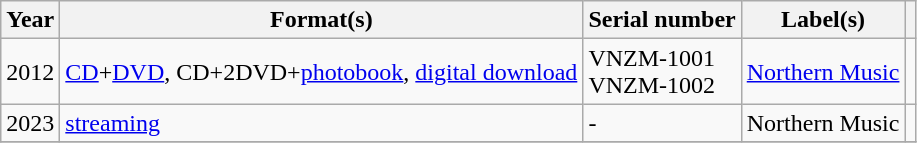<table class="wikitable sortable plainrowheaders">
<tr>
<th scope="col">Year</th>
<th scope="col">Format(s)</th>
<th scope="col">Serial number</th>
<th scope="col">Label(s)</th>
<th scope="col"></th>
</tr>
<tr>
<td>2012</td>
<td><a href='#'>CD</a>+<a href='#'>DVD</a>, CD+2DVD+<a href='#'>photobook</a>, <a href='#'>digital download</a></td>
<td>VNZM-1001<br>VNZM-1002</td>
<td><a href='#'>Northern Music</a></td>
<td></td>
</tr>
<tr>
<td>2023</td>
<td><a href='#'>streaming</a></td>
<td>-</td>
<td>Northern Music</td>
<td></td>
</tr>
<tr>
</tr>
</table>
